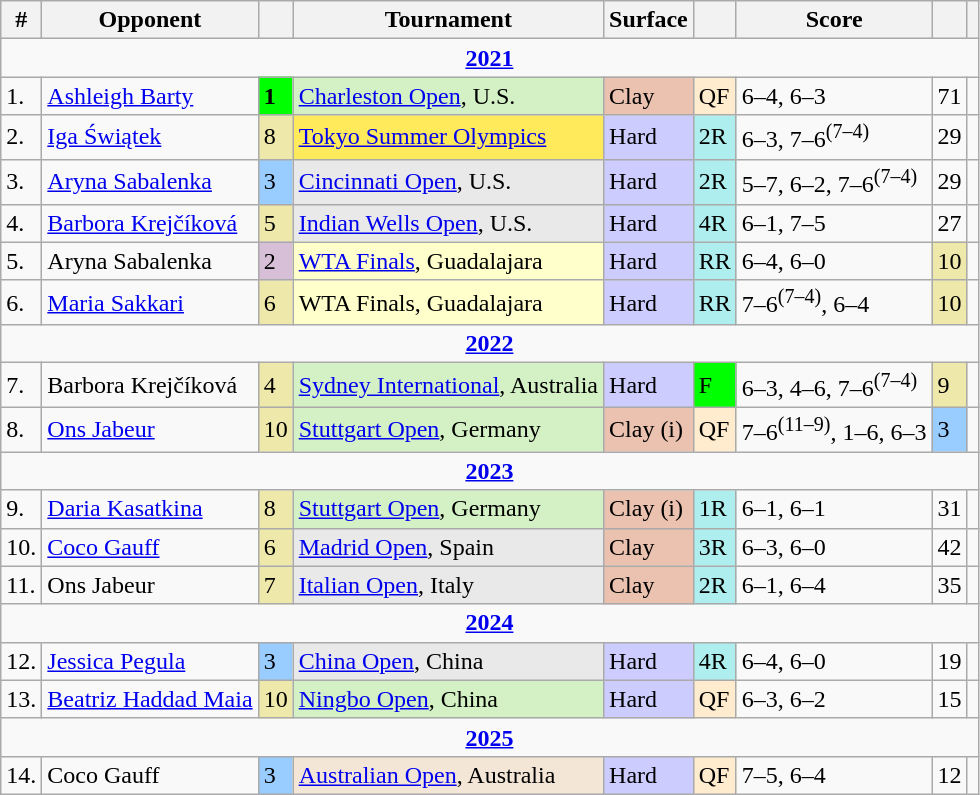<table class="wikitable sortable">
<tr>
<th class="unsortable">#</th>
<th>Opponent</th>
<th></th>
<th>Tournament</th>
<th>Surface</th>
<th class="unsortable"></th>
<th class="unsortable">Score</th>
<th class="unsortable"></th>
<th class="unsortable"></th>
</tr>
<tr>
<td colspan=9 style=text-align:center><strong><a href='#'>2021</a></strong></td>
</tr>
<tr>
<td>1.</td>
<td> <a href='#'>Ashleigh Barty</a></td>
<td bgcolor=lime><strong>1</strong></td>
<td bgcolor=d4f1c5><a href='#'>Charleston Open</a>, U.S.</td>
<td bgcolor=ebc2af>Clay</td>
<td bgcolor=ffebcd>QF</td>
<td>6–4, 6–3</td>
<td>71</td>
<td></td>
</tr>
<tr>
<td>2.</td>
<td> <a href='#'>Iga Świątek</a></td>
<td bgcolor=eee8AA>8</td>
<td bgcolor=FFEA5C><a href='#'>Tokyo Summer Olympics</a></td>
<td bgcolor=ccccff>Hard</td>
<td bgcolor=afeeee>2R</td>
<td>6–3, 7–6<sup>(7–4)</sup></td>
<td>29</td>
<td></td>
</tr>
<tr>
<td>3.</td>
<td> <a href='#'>Aryna Sabalenka</a></td>
<td bgcolor=99ccff>3</td>
<td bgcolor=e9e9e9><a href='#'>Cincinnati Open</a>, U.S.</td>
<td bgcolor=ccccff>Hard</td>
<td bgcolor=afeeee>2R</td>
<td>5–7, 6–2, 7–6<sup>(7–4)</sup></td>
<td>29</td>
<td></td>
</tr>
<tr>
<td>4.</td>
<td> <a href='#'>Barbora Krejčíková</a></td>
<td bgcolor=eee8AA>5</td>
<td bgcolor=e9e9e9><a href='#'>Indian Wells Open</a>, U.S.</td>
<td bgcolor=ccccff>Hard</td>
<td bgcolor=afeeee>4R</td>
<td>6–1, 7–5</td>
<td>27</td>
<td></td>
</tr>
<tr>
<td>5.</td>
<td> Aryna Sabalenka</td>
<td bgcolor=thistle>2</td>
<td bgcolor=ffffcc><a href='#'>WTA Finals</a>, Guadalajara</td>
<td bgcolor=ccccff>Hard</td>
<td bgcolor=afeeee>RR</td>
<td>6–4, 6–0</td>
<td bgcolor=eee8AA>10</td>
<td></td>
</tr>
<tr>
<td>6.</td>
<td> <a href='#'>Maria Sakkari</a></td>
<td bgcolor=eee8AA>6</td>
<td bgcolor=ffffcc>WTA Finals, Guadalajara</td>
<td bgcolor=ccccff>Hard</td>
<td bgcolor=afeeee>RR</td>
<td>7–6<sup>(7–4)</sup>, 6–4</td>
<td bgcolor=eee8AA>10</td>
<td></td>
</tr>
<tr>
<td align=center colspan="9"><strong><a href='#'>2022</a></strong></td>
</tr>
<tr>
<td>7.</td>
<td> Barbora Krejčíková</td>
<td bgcolor=eee8aa>4</td>
<td bgcolor=d4f1c5><a href='#'>Sydney International</a>, Australia</td>
<td bgcolor=#ccf>Hard</td>
<td bgcolor=lime>F</td>
<td>6–3, 4–6, 7–6<sup>(7–4)</sup></td>
<td bgcolor=eee8aa>9</td>
<td></td>
</tr>
<tr>
<td>8.</td>
<td> <a href='#'>Ons Jabeur</a></td>
<td bgcolor=eee8aa>10</td>
<td bgcolor=d4f1c5><a href='#'>Stuttgart Open</a>, Germany</td>
<td bgcolor=EBC2AF>Clay (i)</td>
<td bgcolor=ffebcd>QF</td>
<td>7–6<sup>(11–9)</sup>, 1–6, 6–3</td>
<td bgcolor=99ccff>3</td>
<td></td>
</tr>
<tr>
<td align=center colspan=9><strong><a href='#'>2023</a></strong></td>
</tr>
<tr>
<td>9.</td>
<td> <a href='#'>Daria Kasatkina</a></td>
<td bgcolor=eee8AA>8</td>
<td bgcolor=d4f1c5><a href='#'>Stuttgart Open</a>, Germany</td>
<td bgcolor=ebc2af>Clay (i)</td>
<td bgcolor=afeeee>1R</td>
<td>6–1, 6–1</td>
<td>31</td>
<td></td>
</tr>
<tr>
<td>10.</td>
<td> <a href='#'>Coco Gauff</a></td>
<td bgcolor=eee8AA>6</td>
<td bgcolor=e9e9e9><a href='#'>Madrid Open</a>, Spain</td>
<td bgcolor=ebc2af>Clay</td>
<td bgcolor=afeeee>3R</td>
<td>6–3, 6–0</td>
<td>42</td>
<td></td>
</tr>
<tr>
<td>11.</td>
<td> Ons Jabeur</td>
<td bgcolor=eee8AA>7</td>
<td bgcolor=e9e9e9><a href='#'>Italian Open</a>, Italy</td>
<td bgcolor=ebc2af>Clay</td>
<td bgcolor=afeeee>2R</td>
<td>6–1, 6–4</td>
<td>35</td>
<td></td>
</tr>
<tr>
<td colspan=9 style=text-align:center><strong><a href='#'>2024</a></strong></td>
</tr>
<tr>
<td>12.</td>
<td> <a href='#'>Jessica Pegula</a></td>
<td bgcolor=99ccff>3</td>
<td bgcolor=e9e9e9><a href='#'>China Open</a>, China</td>
<td bgcolor=ccccff>Hard</td>
<td bgcolor=afeeee>4R</td>
<td>6–4, 6–0</td>
<td>19</td>
<td></td>
</tr>
<tr>
<td>13.</td>
<td> <a href='#'>Beatriz Haddad Maia</a></td>
<td bgcolor=eee8AA>10</td>
<td bgcolor=d4f1c5><a href='#'>Ningbo Open</a>, China</td>
<td bgcolor=CCCCFF>Hard</td>
<td bgcolor=ffebcd>QF</td>
<td>6–3, 6–2</td>
<td>15</td>
<td></td>
</tr>
<tr>
<td colspan=9 style=text-align:center><strong><a href='#'>2025</a></strong></td>
</tr>
<tr>
<td>14.</td>
<td> Coco Gauff</td>
<td bgcolor=99ccff>3</td>
<td bgcolor=f3e6d7><a href='#'>Australian Open</a>, Australia</td>
<td bgcolor=ccccff>Hard</td>
<td bgcolor=ffebcd>QF</td>
<td>7–5, 6–4</td>
<td>12</td>
<td></td>
</tr>
</table>
